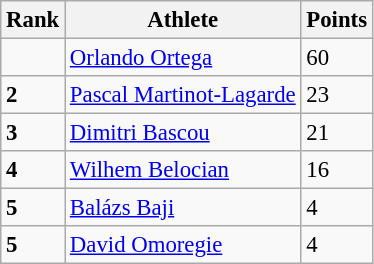<table class="wikitable" style="border-collapse: collapse; font-size: 95%;">
<tr>
<th>Rank</th>
<th>Athlete</th>
<th>Points</th>
</tr>
<tr>
<td></td>
<td><a href='#'>Orlando Ortega</a></td>
<td>60</td>
</tr>
<tr>
<td><strong>2</strong></td>
<td><a href='#'>Pascal Martinot-Lagarde</a></td>
<td>23</td>
</tr>
<tr>
<td><strong>3</strong></td>
<td><a href='#'>Dimitri Bascou</a></td>
<td>21</td>
</tr>
<tr>
<td><strong>4</strong></td>
<td><a href='#'>Wilhem Belocian</a></td>
<td>16</td>
</tr>
<tr>
<td><strong>5</strong></td>
<td><a href='#'>Balázs Baji</a></td>
<td>4</td>
</tr>
<tr>
<td><strong>5</strong></td>
<td><a href='#'>David Omoregie</a></td>
<td>4</td>
</tr>
</table>
